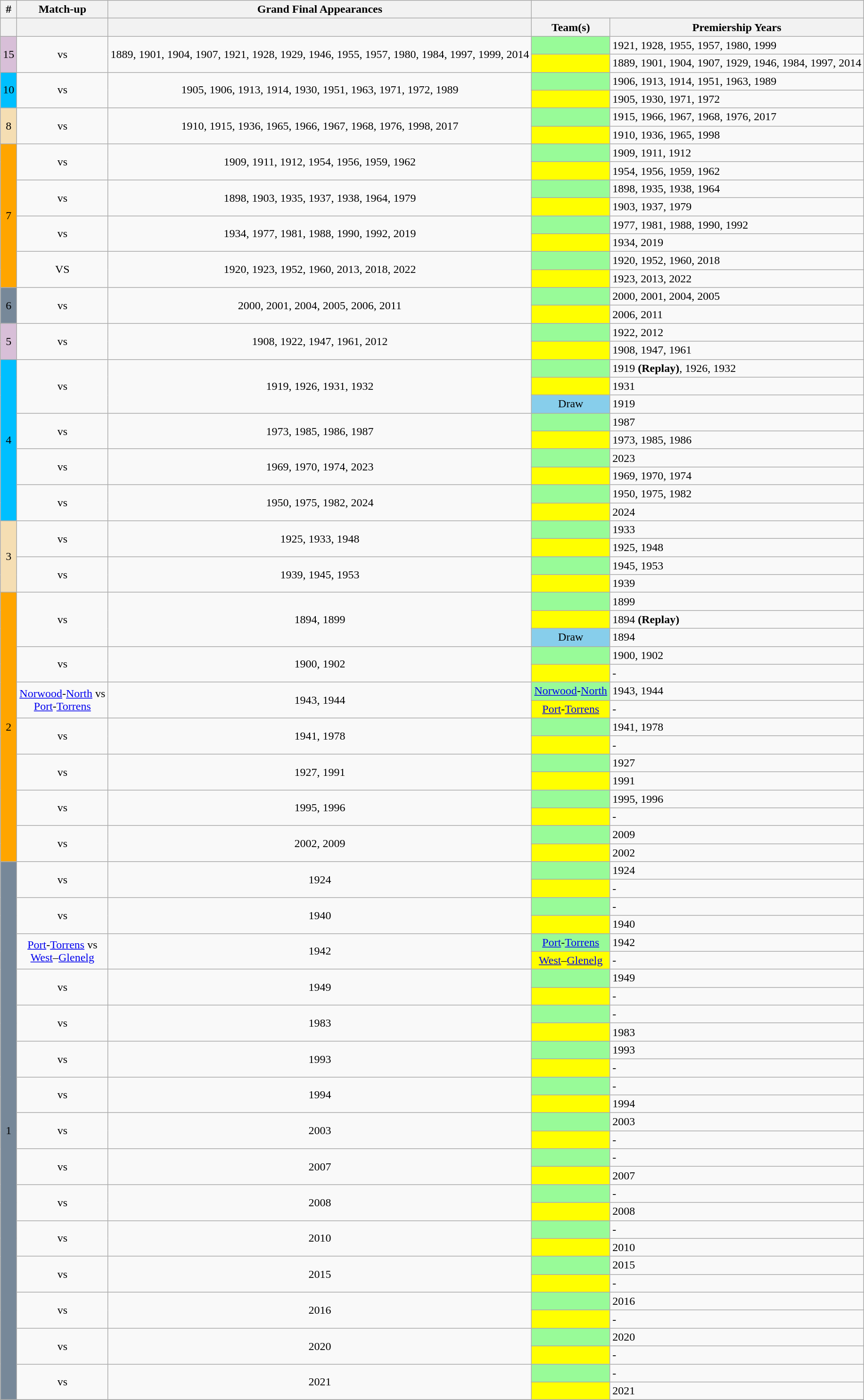<table class="wikitable unsortable" style="text-align:center">
<tr>
<th>#</th>
<th>Match-up</th>
<th>Grand Final Appearances</th>
<th scope="col" colspan="2"></th>
</tr>
<tr>
<th></th>
<th></th>
<th></th>
<th scope="col">Team(s)</th>
<th scope="col" class="unsortable">Premiership Years</th>
</tr>
<tr>
<td style="background-color:#D8BFD8;" rowspan="2" ;>15</td>
<td rowspan="2"> vs <br></td>
<td rowspan="2">1889, 1901, 1904, 1907, 1921, 1928, 1929, 1946, 1955, 1957, 1980, 1984, 1997, 1999, 2014</td>
<td bgcolor=98FB98></td>
<td align="left">1921, 1928, 1955, 1957, 1980, 1999</td>
</tr>
<tr>
<td bgcolor=FFFF00></td>
<td align="left">1889, 1901, 1904, 1907, 1929, 1946, 1984, 1997, 2014</td>
</tr>
<tr>
<td style="background-color:#00BFFF;" rowspan="2" ;>10</td>
<td rowspan="2"> vs <br></td>
<td rowspan="2">1905, 1906, 1913, 1914, 1930, 1951, 1963, 1971, 1972, 1989</td>
<td bgcolor=98FB98></td>
<td align="left">1906, 1913, 1914, 1951, 1963, 1989</td>
</tr>
<tr>
<td bgcolor=FFFF00></td>
<td align="left">1905, 1930, 1971, 1972</td>
</tr>
<tr>
<td style="background-color:#F5DEB3;" rowspan="2" ;>8</td>
<td rowspan="2"> vs <br></td>
<td rowspan="2">1910, 1915, 1936, 1965, 1966, 1967, 1968, 1976, 1998, 2017</td>
<td bgcolor=98FB98></td>
<td align="left">1915, 1966, 1967, 1968, 1976, 2017</td>
</tr>
<tr>
<td bgcolor=FFFF00></td>
<td align="left">1910, 1936, 1965, 1998</td>
</tr>
<tr>
<td style="background-color:#FFA500;" rowspan=8" ;>7</td>
<td rowspan="2"> vs <br></td>
<td rowspan="2">1909, 1911, 1912, 1954, 1956, 1959, 1962</td>
<td bgcolor=98FB98></td>
<td align="left">1909, 1911, 1912</td>
</tr>
<tr>
<td bgcolor=FFFF00></td>
<td align="left">1954, 1956, 1959, 1962</td>
</tr>
<tr>
<td rowspan="2"> vs <br></td>
<td rowspan="2">1898, 1903, 1935, 1937, 1938, 1964, 1979</td>
<td bgcolor=98FB98></td>
<td align="left">1898, 1935, 1938, 1964</td>
</tr>
<tr>
<td bgcolor=FFFF00></td>
<td align="left">1903, 1937, 1979</td>
</tr>
<tr>
<td rowspan="2"> vs <br></td>
<td rowspan="2">1934, 1977, 1981, 1988, 1990, 1992, 2019</td>
<td bgcolor=98FB98></td>
<td align="left">1977, 1981, 1988, 1990, 1992</td>
</tr>
<tr>
<td bgcolor=FFFF00></td>
<td align="left">1934, 2019</td>
</tr>
<tr>
<td rowspan="2"> VS <br></td>
<td rowspan="2">1920, 1923, 1952, 1960, 2013, 2018, 2022</td>
<td bgcolor=98FB98></td>
<td align="left">1920, 1952, 1960, 2018</td>
</tr>
<tr>
<td bgcolor=FFFF00></td>
<td align="left">1923, 2013, 2022</td>
</tr>
<tr>
<td style="background-color:#778899;" rowspan="2" ;>6</td>
<td rowspan="2"> vs <br></td>
<td rowspan="2">2000, 2001, 2004, 2005, 2006, 2011</td>
<td bgcolor=98FB98></td>
<td align="left">2000, 2001, 2004, 2005</td>
</tr>
<tr>
<td bgcolor=FFFF00></td>
<td align="left">2006, 2011</td>
</tr>
<tr>
<td style="background-color:#D8BFD8;" rowspan="2" ;>5</td>
<td rowspan="2"> vs <br></td>
<td rowspan="2">1908, 1922, 1947, 1961, 2012</td>
<td bgcolor=98FB98></td>
<td align="left">1922, 2012</td>
</tr>
<tr>
<td bgcolor=FFFF00></td>
<td align="left">1908, 1947, 1961</td>
</tr>
<tr>
<td style="background-color:#00BFFF;" rowspan=9" ;>4</td>
<td rowspan="3"> vs <br></td>
<td rowspan="3">1919, 1926, 1931, 1932</td>
<td bgcolor=98FB98></td>
<td align="left">1919 <strong>(Replay)</strong>, 1926, 1932</td>
</tr>
<tr>
<td bgcolor=FFFF00></td>
<td align="left">1931</td>
</tr>
<tr>
<td bgcolor=87CEEB>Draw</td>
<td align="left">1919</td>
</tr>
<tr>
<td rowspan="2"> vs <br></td>
<td rowspan="2">1973, 1985, 1986, 1987</td>
<td bgcolor=98FB98></td>
<td align="left">1987</td>
</tr>
<tr>
<td bgcolor=FFFF00></td>
<td align="left">1973, 1985, 1986</td>
</tr>
<tr>
<td rowspan="2"> vs <br></td>
<td rowspan="2">1969, 1970, 1974, 2023</td>
<td bgcolor=98FB98></td>
<td align="left">2023</td>
</tr>
<tr>
<td bgcolor=FFFF00></td>
<td align="left">1969, 1970, 1974</td>
</tr>
<tr>
<td rowspan="2"> vs <br></td>
<td rowspan="2">1950, 1975, 1982, 2024</td>
<td bgcolor=98FB98></td>
<td align="left">1950, 1975, 1982</td>
</tr>
<tr>
<td bgcolor=FFFF00></td>
<td align="left">2024</td>
</tr>
<tr>
<td style="background-color:#F5DEB3;" rowspan="4" ;>3</td>
<td rowspan="2"> vs <br></td>
<td rowspan="2">1925, 1933, 1948</td>
<td bgcolor=98FB98></td>
<td align="left">1933</td>
</tr>
<tr>
<td bgcolor=FFFF00></td>
<td align="left">1925, 1948</td>
</tr>
<tr>
<td rowspan="2"> vs <br></td>
<td rowspan="2">1939, 1945, 1953</td>
<td bgcolor=98FB98></td>
<td align="left">1945, 1953</td>
</tr>
<tr>
<td bgcolor=FFFF00></td>
<td align="left">1939</td>
</tr>
<tr>
<td style="background-color:#FFA500;" rowspan="15" ;>2</td>
<td rowspan="3"> vs <br></td>
<td rowspan="3">1894, 1899</td>
<td bgcolor=98FB98></td>
<td align="left">1899</td>
</tr>
<tr>
<td bgcolor=FFFF00></td>
<td align="left">1894 <strong>(Replay)</strong></td>
</tr>
<tr>
<td bgcolor=87CEEB>Draw</td>
<td align="left">1894</td>
</tr>
<tr>
<td rowspan="2"> vs <br></td>
<td rowspan="2">1900, 1902</td>
<td bgcolor=98FB98></td>
<td align="left">1900, 1902</td>
</tr>
<tr>
<td bgcolor=FFFF00></td>
<td align="left">-</td>
</tr>
<tr>
<td rowspan="2"><a href='#'>Norwood</a>-<a href='#'>North</a> vs <br><a href='#'>Port</a>-<a href='#'>Torrens</a></td>
<td rowspan="2">1943, 1944</td>
<td bgcolor=98FB98><a href='#'>Norwood</a>-<a href='#'>North</a></td>
<td align="left">1943, 1944</td>
</tr>
<tr>
<td bgcolor=FFFF00><a href='#'>Port</a>-<a href='#'>Torrens</a></td>
<td align="left">-</td>
</tr>
<tr>
<td rowspan="2"> vs <br></td>
<td rowspan="2">1941, 1978</td>
<td bgcolor=98FB98></td>
<td align="left">1941, 1978</td>
</tr>
<tr>
<td bgcolor=FFFF00></td>
<td align="left">-</td>
</tr>
<tr>
<td rowspan="2"> vs <br></td>
<td rowspan="2">1927, 1991</td>
<td bgcolor=98FB98></td>
<td align="left">1927</td>
</tr>
<tr>
<td bgcolor=FFFF00></td>
<td align="left">1991</td>
</tr>
<tr>
<td rowspan="2"> vs <br></td>
<td rowspan="2">1995, 1996</td>
<td bgcolor=98FB98></td>
<td align="left">1995, 1996</td>
</tr>
<tr>
<td bgcolor=FFFF00></td>
<td align="left">-</td>
</tr>
<tr>
<td rowspan="2"> vs <br></td>
<td rowspan="2">2002, 2009</td>
<td bgcolor=98FB98></td>
<td align="left">2009</td>
</tr>
<tr>
<td bgcolor=FFFF00></td>
<td align="left">2002</td>
</tr>
<tr>
<td style="background-color:#778899;" rowspan=30" ;>1</td>
<td rowspan="2"> vs <br></td>
<td rowspan="2">1924</td>
<td bgcolor=98FB98></td>
<td align="left">1924</td>
</tr>
<tr>
<td bgcolor=FFFF00></td>
<td align="left">-</td>
</tr>
<tr>
<td rowspan="2"> vs <br></td>
<td rowspan="2">1940</td>
<td bgcolor=98FB98></td>
<td align="left">-</td>
</tr>
<tr>
<td bgcolor=FFFF00></td>
<td align="left">1940</td>
</tr>
<tr>
<td rowspan="2"><a href='#'>Port</a>-<a href='#'>Torrens</a> vs <br><a href='#'>West</a>–<a href='#'>Glenelg</a></td>
<td rowspan="2">1942</td>
<td bgcolor=98FB98><a href='#'>Port</a>-<a href='#'>Torrens</a></td>
<td align="left">1942</td>
</tr>
<tr>
<td bgcolor=FFFF00><a href='#'>West</a>–<a href='#'>Glenelg</a></td>
<td align="left">-</td>
</tr>
<tr>
<td rowspan="2"> vs <br></td>
<td rowspan="2">1949</td>
<td bgcolor=98FB98></td>
<td align="left">1949</td>
</tr>
<tr>
<td bgcolor=FFFF00></td>
<td align="left">-</td>
</tr>
<tr>
<td rowspan="2"> vs <br></td>
<td rowspan="2">1983</td>
<td bgcolor=98FB98></td>
<td align="left">-</td>
</tr>
<tr>
<td bgcolor=FFFF00></td>
<td align="left">1983</td>
</tr>
<tr>
<td rowspan="2"> vs <br></td>
<td rowspan="2">1993</td>
<td bgcolor=98FB98></td>
<td align="left">1993</td>
</tr>
<tr>
<td bgcolor=FFFF00></td>
<td align="left">-</td>
</tr>
<tr>
<td rowspan="2"> vs <br></td>
<td rowspan="2">1994</td>
<td bgcolor=98FB98></td>
<td align="left">-</td>
</tr>
<tr>
<td bgcolor=FFFF00></td>
<td align="left">1994</td>
</tr>
<tr>
<td rowspan="2"> vs <br></td>
<td rowspan="2">2003</td>
<td bgcolor=98FB98></td>
<td align="left">2003</td>
</tr>
<tr>
<td bgcolor=FFFF00></td>
<td align="left">-</td>
</tr>
<tr>
<td rowspan="2"> vs <br></td>
<td rowspan="2">2007</td>
<td bgcolor=98FB98></td>
<td align="left">-</td>
</tr>
<tr>
<td bgcolor=FFFF00></td>
<td align="left">2007</td>
</tr>
<tr>
<td rowspan="2"> vs <br></td>
<td rowspan="2">2008</td>
<td bgcolor=98FB98></td>
<td align="left">-</td>
</tr>
<tr>
<td bgcolor=FFFF00></td>
<td align="left">2008</td>
</tr>
<tr>
<td rowspan="2"> vs <br></td>
<td rowspan="2">2010</td>
<td bgcolor=98FB98></td>
<td align="left">-</td>
</tr>
<tr>
<td bgcolor=FFFF00></td>
<td align="left">2010</td>
</tr>
<tr>
<td rowspan="2"> vs <br></td>
<td rowspan="2">2015</td>
<td bgcolor=98FB98></td>
<td align="left">2015</td>
</tr>
<tr>
<td bgcolor=FFFF00></td>
<td align="left">-</td>
</tr>
<tr>
<td rowspan="2"> vs <br></td>
<td rowspan="2">2016</td>
<td bgcolor=98FB98></td>
<td align="left">2016</td>
</tr>
<tr>
<td bgcolor=FFFF00></td>
<td align="left">-</td>
</tr>
<tr>
<td rowspan="2"> vs <br></td>
<td rowspan="2">2020</td>
<td bgcolor=98FB98></td>
<td align="left">2020</td>
</tr>
<tr>
<td bgcolor=FFFF00></td>
<td align="left">-</td>
</tr>
<tr>
<td rowspan="2"> vs <br></td>
<td rowspan="2">2021</td>
<td bgcolor=98FB98></td>
<td align="left">-</td>
</tr>
<tr>
<td bgcolor=FFFF00></td>
<td align="left">2021</td>
</tr>
<tr>
</tr>
</table>
